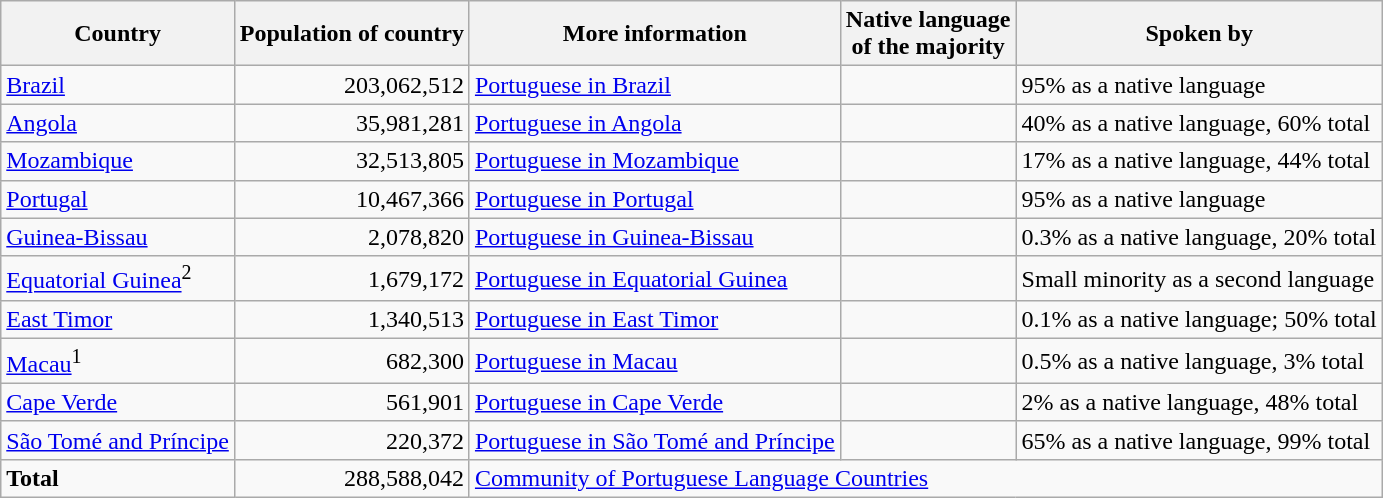<table class="wikitable sortable">
<tr>
<th>Country</th>
<th>Population of country</th>
<th>More information</th>
<th>Native language<br>of the majority</th>
<th>Spoken by</th>
</tr>
<tr>
<td style="text-align:left;"> <a href='#'>Brazil</a></td>
<td style="text-align:right;">203,062,512</td>
<td><a href='#'>Portuguese in Brazil</a></td>
<td></td>
<td>95% as a native language</td>
</tr>
<tr>
<td style="text-align:left;"> <a href='#'>Angola</a></td>
<td style="text-align:right;">35,981,281</td>
<td><a href='#'>Portuguese in Angola</a></td>
<td></td>
<td>40% as a native language, 60% total</td>
</tr>
<tr>
<td style="text-align:left;"> <a href='#'>Mozambique</a></td>
<td style="text-align:right;">32,513,805</td>
<td><a href='#'>Portuguese in Mozambique</a></td>
<td></td>
<td>17% as a native language, 44% total</td>
</tr>
<tr>
<td style="text-align:left;"> <a href='#'>Portugal</a></td>
<td style="text-align:right;">10,467,366</td>
<td><a href='#'>Portuguese in Portugal</a></td>
<td></td>
<td>95% as a native language</td>
</tr>
<tr>
<td style="text-align:left;"> <a href='#'>Guinea-Bissau</a></td>
<td style="text-align:right;">2,078,820</td>
<td><a href='#'>Portuguese in Guinea-Bissau</a></td>
<td></td>
<td>0.3% as a native language, 20% total</td>
</tr>
<tr>
<td style="text-align:left;"> <a href='#'>Equatorial Guinea</a><sup>2</sup></td>
<td style="text-align:right;">1,679,172</td>
<td><a href='#'>Portuguese in Equatorial Guinea</a></td>
<td></td>
<td>Small minority as a second language</td>
</tr>
<tr>
<td style="text-align:left;"> <a href='#'>East Timor</a></td>
<td style="text-align:right;">1,340,513</td>
<td><a href='#'>Portuguese in East Timor</a></td>
<td></td>
<td>0.1% as a native language; 50% total</td>
</tr>
<tr>
<td style="text-align:left;"> <a href='#'>Macau</a><sup>1</sup></td>
<td style="text-align:right;">682,300</td>
<td><a href='#'>Portuguese in Macau</a></td>
<td></td>
<td>0.5% as a native language, 3% total</td>
</tr>
<tr>
<td style="text-align:left;"> <a href='#'>Cape Verde</a></td>
<td style="text-align:right;">561,901</td>
<td><a href='#'>Portuguese in Cape Verde</a></td>
<td></td>
<td>2% as a native language, 48% total</td>
</tr>
<tr>
<td style="text-align:left;"> <a href='#'>São Tomé and Príncipe</a></td>
<td style="text-align:right;">220,372</td>
<td><a href='#'>Portuguese in São Tomé and Príncipe</a></td>
<td></td>
<td>65% as a native language, 99% total</td>
</tr>
<tr class="sortbottom">
<td style="text-align:left;"><strong>Total</strong></td>
<td style="text-align:right;">288,588,042</td>
<td colspan=3><a href='#'>Community of Portuguese Language Countries</a></td>
</tr>
</table>
